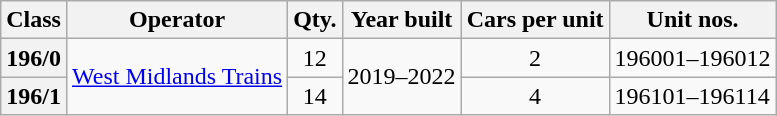<table class="wikitable">
<tr>
<th>Class</th>
<th>Operator</th>
<th>Qty.</th>
<th>Year built</th>
<th>Cars per unit</th>
<th>Unit nos.</th>
</tr>
<tr>
<th>196/0</th>
<td rowspan=2><a href='#'>West Midlands Trains</a></td>
<td align=center>12</td>
<td rowspan="2" align="center">2019–2022</td>
<td align=center>2</td>
<td>196001–196012</td>
</tr>
<tr>
<th>196/1</th>
<td align=center>14</td>
<td align=center>4</td>
<td>196101–196114</td>
</tr>
</table>
